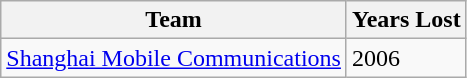<table class="wikitable">
<tr>
<th>Team</th>
<th>Years Lost</th>
</tr>
<tr>
<td> <a href='#'>Shanghai Mobile Communications</a></td>
<td>2006</td>
</tr>
</table>
